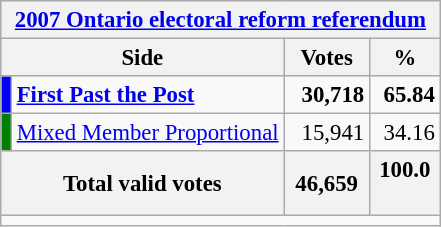<table class="wikitable" style="font-size: 95%; clear:both">
<tr style="background-color:#E9E9E9">
<th colspan=4><a href='#'>2007 Ontario electoral reform referendum</a></th>
</tr>
<tr style="background-color:#E9E9E9">
<th colspan=2 style="width: 130px">Side</th>
<th style="width: 50px">Votes</th>
<th style="width: 40px">%</th>
</tr>
<tr>
<td bgcolor="blue"></td>
<td><strong><a href='#'>First Past the Post</a></strong></td>
<td align="right"><strong>30,718</strong></td>
<td align="right"><strong>65.84</strong></td>
</tr>
<tr>
<td bgcolor="green"></td>
<td><a href='#'>Mixed Member Proportional</a></td>
<td align="right">15,941</td>
<td align="right">34.16</td>
</tr>
<tr bgcolor="white">
<th align="center" colspan=2>Total valid votes</th>
<th align="right">46,659</th>
<th align="right">100.0  </th>
</tr>
<tr>
<td colspan=4 style="border-top:1px solid darkgray;"></td>
</tr>
</table>
